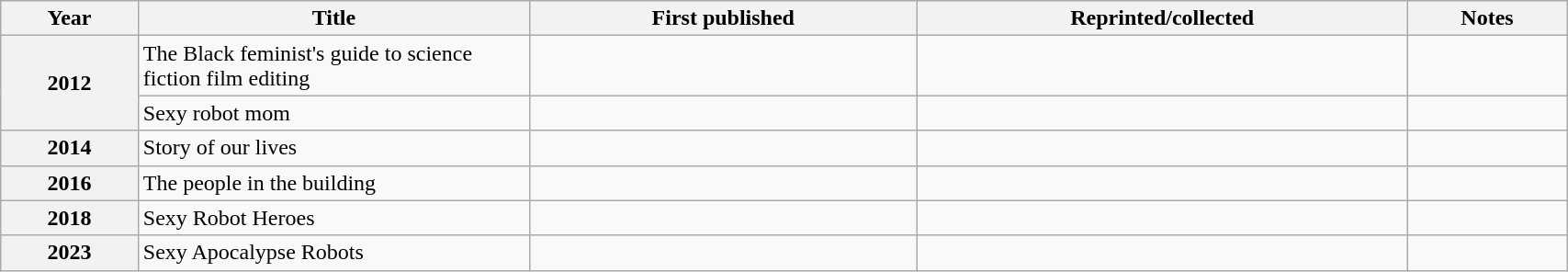<table class='wikitable sortable' width='90%'>
<tr>
<th>Year</th>
<th width="25%">Title</th>
<th>First published</th>
<th>Reprinted/collected</th>
<th>Notes</th>
</tr>
<tr>
<th rowspan="2">2012</th>
<td data-sort-value="Black feminist's guide to science fiction film editing">The Black feminist's guide to science fiction film editing</td>
<td></td>
<td></td>
<td></td>
</tr>
<tr>
<td>Sexy robot mom</td>
<td></td>
<td></td>
<td></td>
</tr>
<tr>
<th>2014</th>
<td>Story of our lives</td>
<td></td>
<td></td>
<td></td>
</tr>
<tr>
<th>2016</th>
<td data-sort-value="people in the building">The people in the building</td>
<td></td>
<td></td>
</tr>
<tr>
<th>2018</th>
<td>Sexy Robot Heroes</td>
<td></td>
<td></td>
<td></td>
</tr>
<tr>
<th>2023</th>
<td>Sexy Apocalypse Robots</td>
<td></td>
<td></td>
<td></td>
</tr>
</table>
